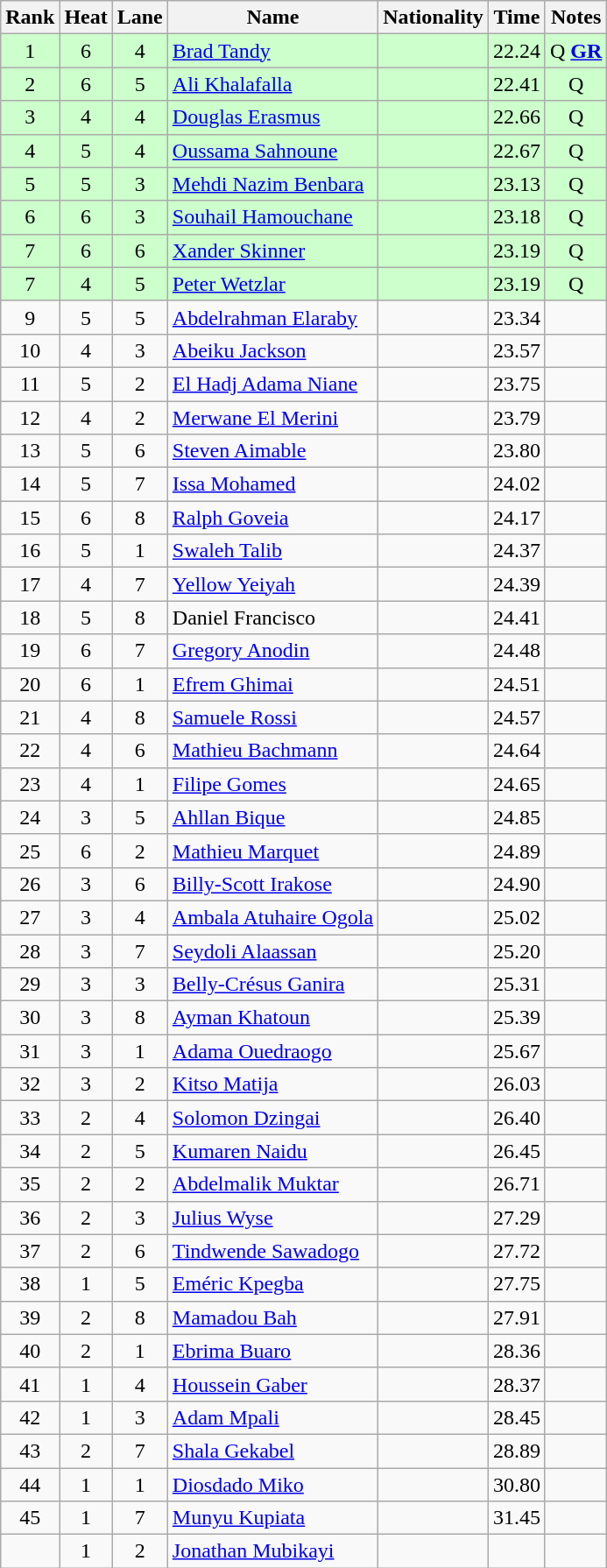<table class="wikitable sortable" style="text-align:center">
<tr>
<th>Rank</th>
<th>Heat</th>
<th>Lane</th>
<th>Name</th>
<th>Nationality</th>
<th>Time</th>
<th>Notes</th>
</tr>
<tr bgcolor=ccffcc>
<td>1</td>
<td>6</td>
<td>4</td>
<td align=left><a href='#'>Brad Tandy</a></td>
<td align=left></td>
<td>22.24</td>
<td>Q <strong><a href='#'>GR</a></strong></td>
</tr>
<tr bgcolor=ccffcc>
<td>2</td>
<td>6</td>
<td>5</td>
<td align=left><a href='#'>Ali Khalafalla</a></td>
<td align=left></td>
<td>22.41</td>
<td>Q</td>
</tr>
<tr bgcolor=ccffcc>
<td>3</td>
<td>4</td>
<td>4</td>
<td align=left><a href='#'>Douglas Erasmus</a></td>
<td align=left></td>
<td>22.66</td>
<td>Q</td>
</tr>
<tr bgcolor=ccffcc>
<td>4</td>
<td>5</td>
<td>4</td>
<td align=left><a href='#'>Oussama Sahnoune</a></td>
<td align=left></td>
<td>22.67</td>
<td>Q</td>
</tr>
<tr bgcolor=ccffcc>
<td>5</td>
<td>5</td>
<td>3</td>
<td align=left><a href='#'>Mehdi Nazim Benbara</a></td>
<td align=left></td>
<td>23.13</td>
<td>Q</td>
</tr>
<tr bgcolor=ccffcc>
<td>6</td>
<td>6</td>
<td>3</td>
<td align=left><a href='#'>Souhail Hamouchane</a></td>
<td align=left></td>
<td>23.18</td>
<td>Q</td>
</tr>
<tr bgcolor=ccffcc>
<td>7</td>
<td>6</td>
<td>6</td>
<td align=left><a href='#'>Xander Skinner</a></td>
<td align=left></td>
<td>23.19</td>
<td>Q</td>
</tr>
<tr bgcolor=ccffcc>
<td>7</td>
<td>4</td>
<td>5</td>
<td align=left><a href='#'>Peter Wetzlar</a></td>
<td align=left></td>
<td>23.19</td>
<td>Q</td>
</tr>
<tr>
<td>9</td>
<td>5</td>
<td>5</td>
<td align=left><a href='#'>Abdelrahman Elaraby</a></td>
<td align=left></td>
<td>23.34</td>
<td></td>
</tr>
<tr>
<td>10</td>
<td>4</td>
<td>3</td>
<td align=left><a href='#'>Abeiku Jackson</a></td>
<td align=left></td>
<td>23.57</td>
<td></td>
</tr>
<tr>
<td>11</td>
<td>5</td>
<td>2</td>
<td align=left><a href='#'>El Hadj Adama Niane</a></td>
<td align=left></td>
<td>23.75</td>
<td></td>
</tr>
<tr>
<td>12</td>
<td>4</td>
<td>2</td>
<td align=left><a href='#'>Merwane El Merini</a></td>
<td align=left></td>
<td>23.79</td>
<td></td>
</tr>
<tr>
<td>13</td>
<td>5</td>
<td>6</td>
<td align=left><a href='#'>Steven Aimable</a></td>
<td align=left></td>
<td>23.80</td>
<td></td>
</tr>
<tr>
<td>14</td>
<td>5</td>
<td>7</td>
<td align=left><a href='#'>Issa Mohamed</a></td>
<td align=left></td>
<td>24.02</td>
<td></td>
</tr>
<tr>
<td>15</td>
<td>6</td>
<td>8</td>
<td align=left><a href='#'>Ralph Goveia</a></td>
<td align=left></td>
<td>24.17</td>
<td></td>
</tr>
<tr>
<td>16</td>
<td>5</td>
<td>1</td>
<td align=left><a href='#'>Swaleh Talib</a></td>
<td align=left></td>
<td>24.37</td>
<td></td>
</tr>
<tr>
<td>17</td>
<td>4</td>
<td>7</td>
<td align=left><a href='#'>Yellow Yeiyah</a></td>
<td align=left></td>
<td>24.39</td>
<td></td>
</tr>
<tr>
<td>18</td>
<td>5</td>
<td>8</td>
<td align=left>Daniel Francisco</td>
<td align=left></td>
<td>24.41</td>
<td></td>
</tr>
<tr>
<td>19</td>
<td>6</td>
<td>7</td>
<td align=left><a href='#'>Gregory Anodin</a></td>
<td align=left></td>
<td>24.48</td>
<td></td>
</tr>
<tr>
<td>20</td>
<td>6</td>
<td>1</td>
<td align=left><a href='#'>Efrem Ghimai</a></td>
<td align=left></td>
<td>24.51</td>
<td></td>
</tr>
<tr>
<td>21</td>
<td>4</td>
<td>8</td>
<td align=left><a href='#'>Samuele Rossi</a></td>
<td align=left></td>
<td>24.57</td>
<td></td>
</tr>
<tr>
<td>22</td>
<td>4</td>
<td>6</td>
<td align=left><a href='#'>Mathieu Bachmann</a></td>
<td align=left></td>
<td>24.64</td>
<td></td>
</tr>
<tr>
<td>23</td>
<td>4</td>
<td>1</td>
<td align=left><a href='#'>Filipe Gomes</a></td>
<td align=left></td>
<td>24.65</td>
<td></td>
</tr>
<tr>
<td>24</td>
<td>3</td>
<td>5</td>
<td align=left><a href='#'>Ahllan Bique</a></td>
<td align=left></td>
<td>24.85</td>
<td></td>
</tr>
<tr>
<td>25</td>
<td>6</td>
<td>2</td>
<td align=left><a href='#'>Mathieu Marquet</a></td>
<td align=left></td>
<td>24.89</td>
<td></td>
</tr>
<tr>
<td>26</td>
<td>3</td>
<td>6</td>
<td align=left><a href='#'>Billy-Scott Irakose</a></td>
<td align=left></td>
<td>24.90</td>
<td></td>
</tr>
<tr>
<td>27</td>
<td>3</td>
<td>4</td>
<td align=left><a href='#'>Ambala Atuhaire Ogola</a></td>
<td align=left></td>
<td>25.02</td>
<td></td>
</tr>
<tr>
<td>28</td>
<td>3</td>
<td>7</td>
<td align=left><a href='#'>Seydoli Alaassan</a></td>
<td align=left></td>
<td>25.20</td>
<td></td>
</tr>
<tr>
<td>29</td>
<td>3</td>
<td>3</td>
<td align=left><a href='#'>Belly-Crésus Ganira</a></td>
<td align=left></td>
<td>25.31</td>
<td></td>
</tr>
<tr>
<td>30</td>
<td>3</td>
<td>8</td>
<td align=left><a href='#'>Ayman Khatoun</a></td>
<td align=left></td>
<td>25.39</td>
<td></td>
</tr>
<tr>
<td>31</td>
<td>3</td>
<td>1</td>
<td align=left><a href='#'>Adama Ouedraogo</a></td>
<td align=left></td>
<td>25.67</td>
<td></td>
</tr>
<tr>
<td>32</td>
<td>3</td>
<td>2</td>
<td align=left><a href='#'>Kitso Matija</a></td>
<td align=left></td>
<td>26.03</td>
<td></td>
</tr>
<tr>
<td>33</td>
<td>2</td>
<td>4</td>
<td align=left><a href='#'>Solomon Dzingai</a></td>
<td align=left></td>
<td>26.40</td>
<td></td>
</tr>
<tr>
<td>34</td>
<td>2</td>
<td>5</td>
<td align=left><a href='#'>Kumaren Naidu</a></td>
<td align=left></td>
<td>26.45</td>
<td></td>
</tr>
<tr>
<td>35</td>
<td>2</td>
<td>2</td>
<td align=left><a href='#'>Abdelmalik Muktar</a></td>
<td align=left></td>
<td>26.71</td>
<td></td>
</tr>
<tr>
<td>36</td>
<td>2</td>
<td>3</td>
<td align=left><a href='#'>Julius Wyse</a></td>
<td align=left></td>
<td>27.29</td>
<td></td>
</tr>
<tr>
<td>37</td>
<td>2</td>
<td>6</td>
<td align=left><a href='#'>Tindwende Sawadogo</a></td>
<td align=left></td>
<td>27.72</td>
<td></td>
</tr>
<tr>
<td>38</td>
<td>1</td>
<td>5</td>
<td align=left><a href='#'>Eméric Kpegba</a></td>
<td align=left></td>
<td>27.75</td>
<td></td>
</tr>
<tr>
<td>39</td>
<td>2</td>
<td>8</td>
<td align=left><a href='#'>Mamadou Bah</a></td>
<td align=left></td>
<td>27.91</td>
<td></td>
</tr>
<tr>
<td>40</td>
<td>2</td>
<td>1</td>
<td align=left><a href='#'>Ebrima Buaro</a></td>
<td align=left></td>
<td>28.36</td>
<td></td>
</tr>
<tr>
<td>41</td>
<td>1</td>
<td>4</td>
<td align=left><a href='#'>Houssein Gaber</a></td>
<td align=left></td>
<td>28.37</td>
<td></td>
</tr>
<tr>
<td>42</td>
<td>1</td>
<td>3</td>
<td align=left><a href='#'>Adam Mpali</a></td>
<td align=left></td>
<td>28.45</td>
<td></td>
</tr>
<tr>
<td>43</td>
<td>2</td>
<td>7</td>
<td align=left><a href='#'>Shala Gekabel</a></td>
<td align=left></td>
<td>28.89</td>
<td></td>
</tr>
<tr>
<td>44</td>
<td>1</td>
<td>1</td>
<td align=left><a href='#'>Diosdado Miko</a></td>
<td align=left></td>
<td>30.80</td>
<td></td>
</tr>
<tr>
<td>45</td>
<td>1</td>
<td>7</td>
<td align=left><a href='#'>Munyu Kupiata</a></td>
<td align=left></td>
<td>31.45</td>
<td></td>
</tr>
<tr>
<td></td>
<td>1</td>
<td>2</td>
<td align=left><a href='#'>Jonathan Mubikayi</a></td>
<td align=left></td>
<td></td>
<td></td>
</tr>
</table>
